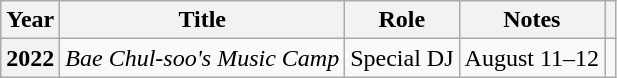<table class="wikitable plainrowheaders">
<tr>
<th scope="col">Year</th>
<th scope="col">Title</th>
<th scope="col">Role</th>
<th scope="col">Notes</th>
<th scope="col" class="unsortable"></th>
</tr>
<tr>
<th scope="row">2022</th>
<td><em>Bae Chul-soo's Music Camp</em></td>
<td>Special DJ</td>
<td>August 11–12</td>
<td></td>
</tr>
</table>
